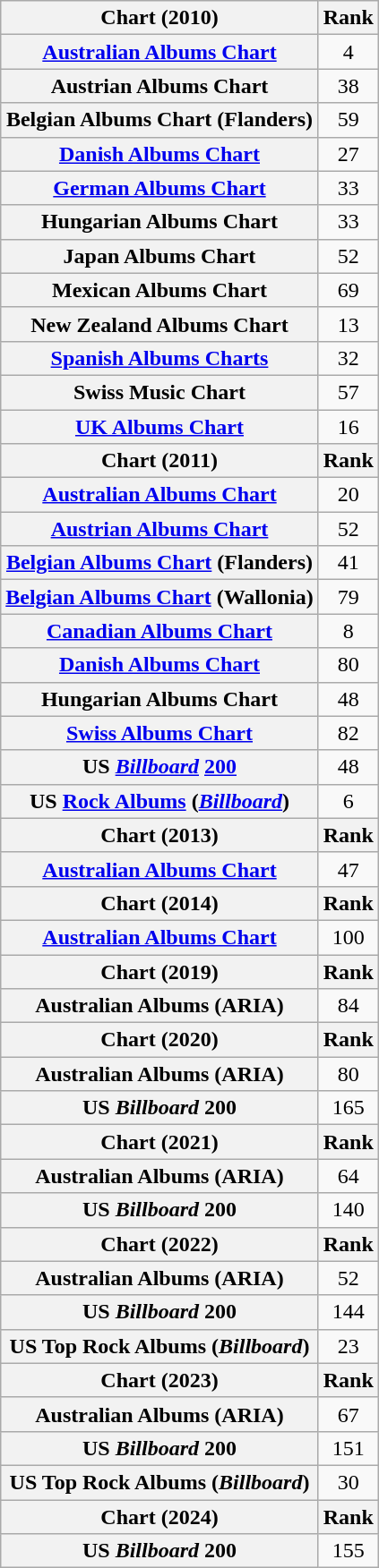<table class="wikitable plainrowheaders" style="text-align:center;">
<tr>
<th scope="col">Chart (2010)</th>
<th scope="col">Rank</th>
</tr>
<tr>
<th scope="row"><a href='#'>Australian Albums Chart</a></th>
<td>4</td>
</tr>
<tr>
<th scope="row">Austrian Albums Chart</th>
<td>38</td>
</tr>
<tr>
<th scope="row">Belgian Albums Chart (Flanders)</th>
<td>59</td>
</tr>
<tr>
<th scope="row"><a href='#'>Danish Albums Chart</a></th>
<td>27</td>
</tr>
<tr>
<th scope="row"><a href='#'>German Albums Chart</a></th>
<td>33</td>
</tr>
<tr>
<th scope="row">Hungarian Albums Chart</th>
<td>33</td>
</tr>
<tr>
<th scope="row">Japan Albums Chart</th>
<td>52</td>
</tr>
<tr>
<th scope="row">Mexican Albums Chart</th>
<td>69</td>
</tr>
<tr>
<th scope="row">New Zealand Albums Chart</th>
<td>13</td>
</tr>
<tr>
<th scope="row"><a href='#'>Spanish Albums Charts</a></th>
<td>32</td>
</tr>
<tr>
<th scope="row">Swiss Music Chart</th>
<td>57</td>
</tr>
<tr>
<th scope="row"><a href='#'>UK Albums Chart</a></th>
<td>16</td>
</tr>
<tr>
<th>Chart (2011)</th>
<th>Rank</th>
</tr>
<tr>
<th scope="row"><a href='#'>Australian Albums Chart</a></th>
<td>20</td>
</tr>
<tr>
<th scope="row"><a href='#'>Austrian Albums Chart</a></th>
<td>52</td>
</tr>
<tr>
<th scope="row"><a href='#'>Belgian Albums Chart</a> (Flanders)</th>
<td>41</td>
</tr>
<tr>
<th scope="row"><a href='#'>Belgian Albums Chart</a> (Wallonia)</th>
<td>79</td>
</tr>
<tr>
<th scope="row"><a href='#'>Canadian Albums Chart</a></th>
<td>8</td>
</tr>
<tr>
<th scope="row"><a href='#'>Danish Albums Chart</a></th>
<td>80</td>
</tr>
<tr>
<th scope="row">Hungarian Albums Chart</th>
<td align="center">48</td>
</tr>
<tr>
<th scope="row"><a href='#'>Swiss Albums Chart</a></th>
<td>82</td>
</tr>
<tr>
<th scope="row">US <em><a href='#'>Billboard</a></em> <a href='#'>200</a></th>
<td>48</td>
</tr>
<tr>
<th scope="row">US <a href='#'>Rock Albums</a> (<em><a href='#'>Billboard</a></em>)</th>
<td>6</td>
</tr>
<tr>
<th>Chart (2013)</th>
<th>Rank</th>
</tr>
<tr>
<th scope="row"><a href='#'>Australian Albums Chart</a></th>
<td>47</td>
</tr>
<tr>
<th>Chart (2014)</th>
<th>Rank</th>
</tr>
<tr>
<th scope="row"><a href='#'>Australian Albums Chart</a></th>
<td>100</td>
</tr>
<tr>
<th>Chart (2019)</th>
<th>Rank</th>
</tr>
<tr>
<th scope="row">Australian Albums (ARIA)</th>
<td>84</td>
</tr>
<tr>
<th>Chart (2020)</th>
<th>Rank</th>
</tr>
<tr>
<th scope="row">Australian Albums (ARIA)</th>
<td>80</td>
</tr>
<tr>
<th scope="row">US <em>Billboard</em> 200</th>
<td>165</td>
</tr>
<tr>
<th>Chart (2021)</th>
<th>Rank</th>
</tr>
<tr>
<th scope="row">Australian Albums (ARIA)</th>
<td>64</td>
</tr>
<tr>
<th scope="row">US <em>Billboard</em> 200</th>
<td>140</td>
</tr>
<tr>
<th>Chart (2022)</th>
<th>Rank</th>
</tr>
<tr>
<th scope="row">Australian Albums (ARIA)</th>
<td>52</td>
</tr>
<tr>
<th scope="row">US <em>Billboard</em> 200</th>
<td>144</td>
</tr>
<tr>
<th scope="row">US Top Rock Albums (<em>Billboard</em>)</th>
<td>23</td>
</tr>
<tr>
<th>Chart (2023)</th>
<th>Rank</th>
</tr>
<tr>
<th scope="row">Australian Albums (ARIA)</th>
<td>67</td>
</tr>
<tr>
<th scope="row">US <em>Billboard</em> 200</th>
<td>151</td>
</tr>
<tr>
<th scope="row">US Top Rock Albums (<em>Billboard</em>)</th>
<td>30</td>
</tr>
<tr>
<th>Chart (2024)</th>
<th>Rank</th>
</tr>
<tr>
<th scope="row">US <em>Billboard</em> 200</th>
<td>155</td>
</tr>
</table>
